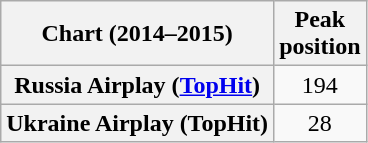<table class="wikitable plainrowheaders" style="text-align:center">
<tr>
<th scope="col">Chart (2014–2015)</th>
<th scope="col">Peak<br>position</th>
</tr>
<tr>
<th scope="row">Russia Airplay (<a href='#'>TopHit</a>)</th>
<td>194</td>
</tr>
<tr>
<th scope="row">Ukraine Airplay (TopHit)</th>
<td>28</td>
</tr>
</table>
